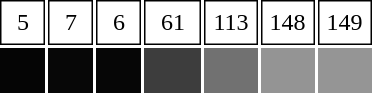<table style="border:0; margin:0.5em auto">
<tr>
<td style="border:1px solid #000; padding:5px 10px;">5</td>
<td style="border:1px solid #000; padding:5px 10px;">7</td>
<td style="border:1px solid #000; padding:5px 10px;">6</td>
<td style="border:1px solid #000; padding:5px 10px;">61</td>
<td style="border:1px solid #000; padding:5px">113</td>
<td style="border:1px solid #000; padding:5px">148</td>
<td style="border:1px solid #000; padding:5px">149</td>
</tr>
<tr style="height:30px">
<td style="background:#050505"></td>
<td style="background:#070707"></td>
<td style="background:#060606"></td>
<td style="background:#3d3d3d"></td>
<td style="background:#717171"></td>
<td style="background:#949494"></td>
<td style="background:#959595"></td>
</tr>
</table>
